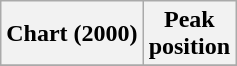<table class="wikitable">
<tr>
<th>Chart (2000)</th>
<th>Peak<br>position</th>
</tr>
<tr>
</tr>
</table>
